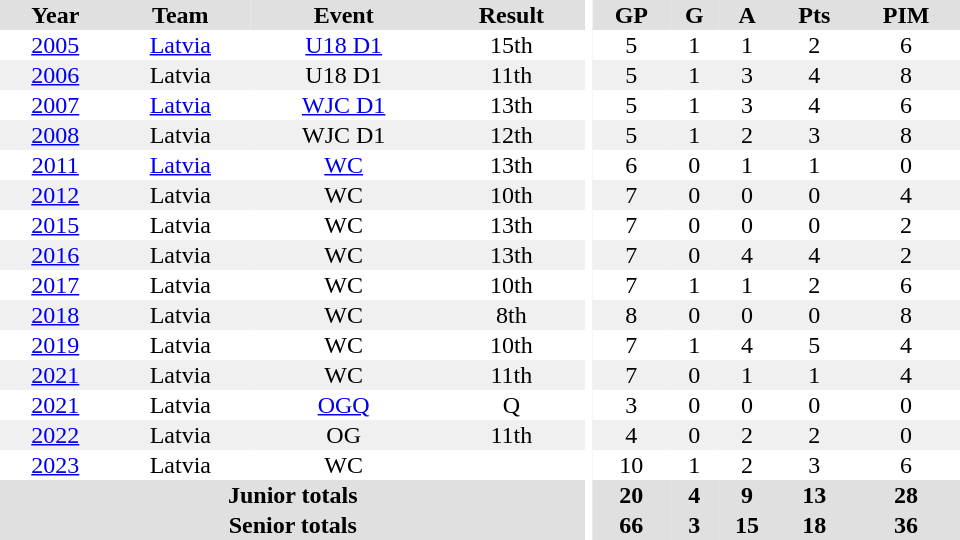<table border="0" cellpadding="1" cellspacing="0" ID="Table3" style="text-align:center; width:40em">
<tr align="center" bgcolor="#e0e0e0">
<th>Year</th>
<th>Team</th>
<th>Event</th>
<th>Result</th>
<th rowspan="99" bgcolor="#ffffff"></th>
<th>GP</th>
<th>G</th>
<th>A</th>
<th>Pts</th>
<th>PIM</th>
</tr>
<tr>
<td><a href='#'>2005</a></td>
<td><a href='#'>Latvia</a></td>
<td><a href='#'>U18 D1</a></td>
<td>15th</td>
<td>5</td>
<td>1</td>
<td>1</td>
<td>2</td>
<td>6</td>
</tr>
<tr bgcolor="#f0f0f0">
<td><a href='#'>2006</a></td>
<td>Latvia</td>
<td>U18 D1</td>
<td>11th</td>
<td>5</td>
<td>1</td>
<td>3</td>
<td>4</td>
<td>8</td>
</tr>
<tr>
<td><a href='#'>2007</a></td>
<td><a href='#'>Latvia</a></td>
<td><a href='#'>WJC D1</a></td>
<td>13th</td>
<td>5</td>
<td>1</td>
<td>3</td>
<td>4</td>
<td>6</td>
</tr>
<tr bgcolor="#f0f0f0">
<td><a href='#'>2008</a></td>
<td>Latvia</td>
<td>WJC D1</td>
<td>12th</td>
<td>5</td>
<td>1</td>
<td>2</td>
<td>3</td>
<td>8</td>
</tr>
<tr>
<td><a href='#'>2011</a></td>
<td><a href='#'>Latvia</a></td>
<td><a href='#'>WC</a></td>
<td>13th</td>
<td>6</td>
<td>0</td>
<td>1</td>
<td>1</td>
<td>0</td>
</tr>
<tr bgcolor="#f0f0f0">
<td><a href='#'>2012</a></td>
<td>Latvia</td>
<td>WC</td>
<td>10th</td>
<td>7</td>
<td>0</td>
<td>0</td>
<td>0</td>
<td>4</td>
</tr>
<tr>
<td><a href='#'>2015</a></td>
<td>Latvia</td>
<td>WC</td>
<td>13th</td>
<td>7</td>
<td>0</td>
<td>0</td>
<td>0</td>
<td>2</td>
</tr>
<tr bgcolor="#f0f0f0">
<td><a href='#'>2016</a></td>
<td>Latvia</td>
<td>WC</td>
<td>13th</td>
<td>7</td>
<td>0</td>
<td>4</td>
<td>4</td>
<td>2</td>
</tr>
<tr>
<td><a href='#'>2017</a></td>
<td>Latvia</td>
<td>WC</td>
<td>10th</td>
<td>7</td>
<td>1</td>
<td>1</td>
<td>2</td>
<td>6</td>
</tr>
<tr bgcolor="#f0f0f0">
<td><a href='#'>2018</a></td>
<td>Latvia</td>
<td>WC</td>
<td>8th</td>
<td>8</td>
<td>0</td>
<td>0</td>
<td>0</td>
<td>8</td>
</tr>
<tr>
<td><a href='#'>2019</a></td>
<td>Latvia</td>
<td>WC</td>
<td>10th</td>
<td>7</td>
<td>1</td>
<td>4</td>
<td>5</td>
<td>4</td>
</tr>
<tr bgcolor="#f0f0f0">
<td><a href='#'>2021</a></td>
<td>Latvia</td>
<td>WC</td>
<td>11th</td>
<td>7</td>
<td>0</td>
<td>1</td>
<td>1</td>
<td>4</td>
</tr>
<tr>
<td><a href='#'>2021</a></td>
<td>Latvia</td>
<td><a href='#'>OGQ</a></td>
<td>Q</td>
<td>3</td>
<td>0</td>
<td>0</td>
<td>0</td>
<td>0</td>
</tr>
<tr bgcolor="#f0f0f0">
<td><a href='#'>2022</a></td>
<td>Latvia</td>
<td>OG</td>
<td>11th</td>
<td>4</td>
<td>0</td>
<td>2</td>
<td>2</td>
<td>0</td>
</tr>
<tr>
<td><a href='#'>2023</a></td>
<td>Latvia</td>
<td>WC</td>
<td></td>
<td>10</td>
<td>1</td>
<td>2</td>
<td>3</td>
<td>6</td>
</tr>
<tr bgcolor="#e0e0e0">
<th colspan="4">Junior totals</th>
<th>20</th>
<th>4</th>
<th>9</th>
<th>13</th>
<th>28</th>
</tr>
<tr bgcolor="#e0e0e0">
<th colspan="4">Senior totals</th>
<th>66</th>
<th>3</th>
<th>15</th>
<th>18</th>
<th>36</th>
</tr>
</table>
